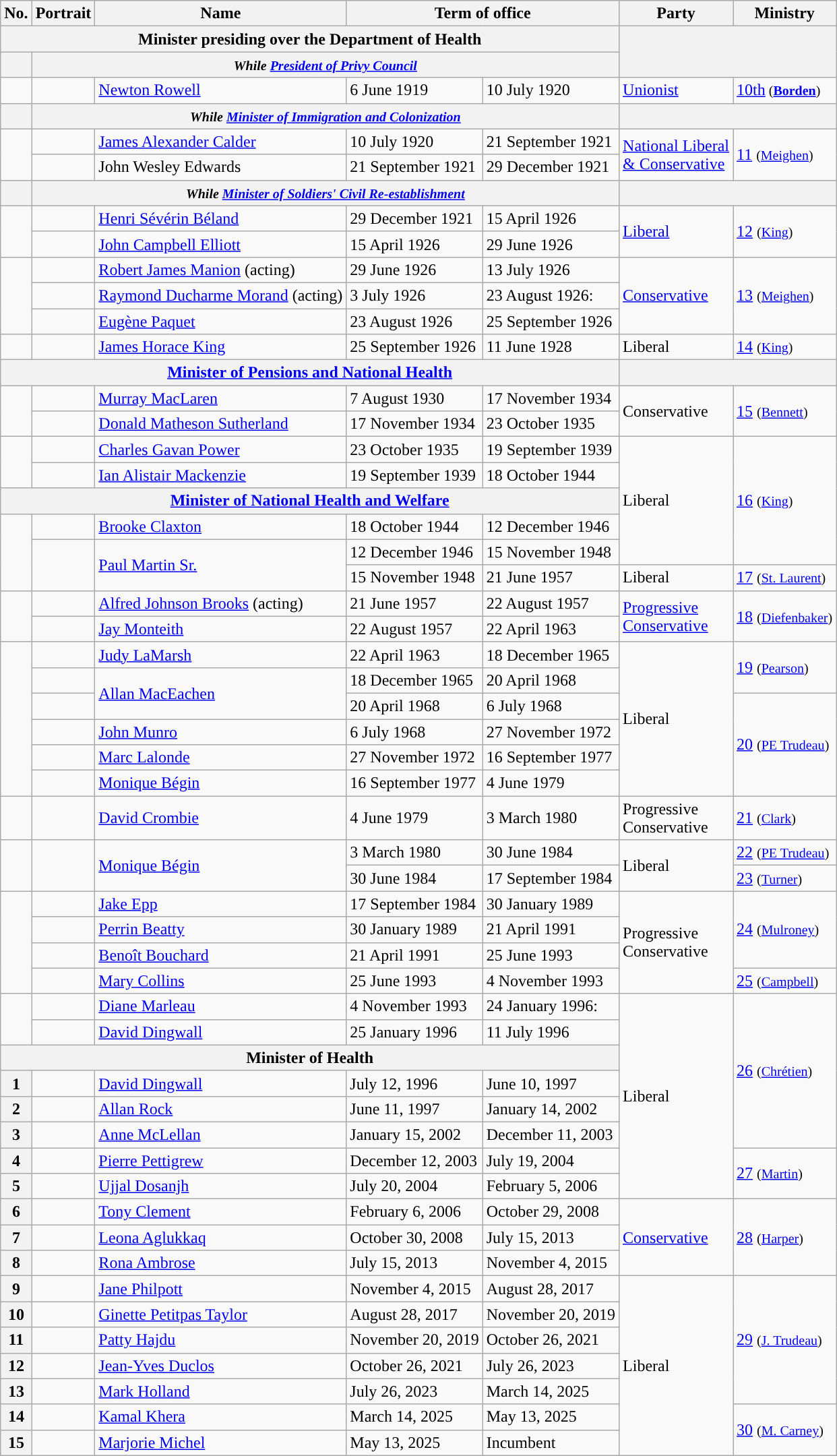<table class="wikitable">
<tr>
<th>No.</th>
<th>Portrait</th>
<th>Name</th>
<th colspan=2>Term of office</th>
<th>Party</th>
<th>Ministry</th>
</tr>
<tr>
<th colspan = 5>Minister presiding over the Department of Health</th>
<th colspan=2; rowspan=2></th>
</tr>
<tr>
<th></th>
<th colspan= 4><small><em>While <a href='#'>President of Privy Council</a></em></small></th>
</tr>
<tr>
<td style="background:"></td>
<td></td>
<td><a href='#'>Newton Rowell</a></td>
<td>6 June 1919</td>
<td>10 July 1920</td>
<td><a href='#'>Unionist</a></td>
<td><a href='#'>10th</a><small> (<a href='#'><strong>Borden</strong></a>)</small></td>
</tr>
<tr>
<th></th>
<th colspan=4><small><em>While <a href='#'>Minister of Immigration and Colonization</a></em></small></th>
<th colspan=2></th>
</tr>
<tr>
<td rowspan=2; style="background:"></td>
<td></td>
<td><a href='#'>James Alexander Calder</a></td>
<td>10 July 1920</td>
<td>21 September 1921</td>
<td rowspan=2><a href='#'>National Liberal<br>& Conservative</a></td>
<td rowspan=2><a href='#'>11</a> <small>(<a href='#'>Meighen</a>)</small></td>
</tr>
<tr>
<td></td>
<td>John Wesley Edwards</td>
<td>21 September 1921</td>
<td>29 December 1921</td>
</tr>
<tr>
<th></th>
<th colspan=4><small><em>While <a href='#'>Minister of Soldiers' Civil Re-establishment</a></em></small></th>
<th colspan=2></th>
</tr>
<tr>
<td rowspan=2; style="background:"></td>
<td></td>
<td><a href='#'>Henri Sévérin Béland</a></td>
<td>29 December 1921</td>
<td>15 April 1926</td>
<td rowspan=2><a href='#'>Liberal</a></td>
<td rowspan=2><a href='#'>12</a> <small>(<a href='#'>King</a>)</small></td>
</tr>
<tr>
<td></td>
<td><a href='#'>John Campbell Elliott</a></td>
<td>15 April 1926</td>
<td>29 June 1926</td>
</tr>
<tr>
<td rowspan=3; style="background:"></td>
<td></td>
<td><a href='#'>Robert James Manion</a> (acting)</td>
<td>29 June 1926</td>
<td>13 July 1926</td>
<td rowspan=3><a href='#'>Conservative</a></td>
<td rowspan=3><a href='#'>13</a> <small>(<a href='#'>Meighen</a>)</small></td>
</tr>
<tr>
<td></td>
<td><a href='#'>Raymond Ducharme Morand</a> (acting)</td>
<td>3 July 1926</td>
<td>23 August 1926:</td>
</tr>
<tr>
<td></td>
<td><a href='#'>Eugène Paquet</a></td>
<td>23 August 1926</td>
<td>25 September 1926</td>
</tr>
<tr>
<td style="background:"></td>
<td></td>
<td><a href='#'>James Horace King</a></td>
<td>25 September 1926</td>
<td>11 June 1928</td>
<td>Liberal</td>
<td><a href='#'>14</a> <small>(<a href='#'>King</a>)</small></td>
</tr>
<tr>
<th colspan=5><a href='#'>Minister of Pensions and National Health</a></th>
<th colspan=2></th>
</tr>
<tr>
<td rowspan=2; style="background:"></td>
<td></td>
<td><a href='#'>Murray MacLaren</a></td>
<td>7 August 1930</td>
<td>17 November 1934</td>
<td rowspan=2>Conservative</td>
<td rowspan=2><a href='#'>15</a> <small>(<a href='#'>Bennett</a>)</small></td>
</tr>
<tr>
<td></td>
<td><a href='#'>Donald Matheson Sutherland</a></td>
<td>17 November 1934</td>
<td>23 October 1935</td>
</tr>
<tr>
<td rowspan=2; style="background:"></td>
<td></td>
<td><a href='#'>Charles Gavan Power</a></td>
<td>23 October 1935</td>
<td>19 September 1939</td>
<td rowspan=5>Liberal</td>
<td rowspan=5><a href='#'>16</a> <small>(<a href='#'>King</a>)</small></td>
</tr>
<tr>
<td></td>
<td><a href='#'>Ian Alistair Mackenzie</a></td>
<td>19 September 1939</td>
<td>18 October 1944</td>
</tr>
<tr>
<th colspan=5><a href='#'>Minister of National Health and Welfare</a></th>
</tr>
<tr>
<td rowspan=3; style="background:"></td>
<td></td>
<td><a href='#'>Brooke Claxton</a></td>
<td>18 October 1944</td>
<td>12 December 1946</td>
</tr>
<tr>
<td rowspan=2></td>
<td rowspan=2><a href='#'>Paul Martin Sr.</a></td>
<td>12 December 1946</td>
<td>15 November 1948</td>
</tr>
<tr>
<td>15 November 1948</td>
<td>21 June 1957</td>
<td>Liberal</td>
<td><a href='#'>17</a> <small>(<a href='#'>St. Laurent</a>)</small></td>
</tr>
<tr>
<td rowspan=2; style="background:"></td>
<td></td>
<td><a href='#'>Alfred Johnson Brooks</a> (acting)</td>
<td>21 June 1957</td>
<td>22 August 1957</td>
<td rowspan=2><a href='#'>Progressive<br>Conservative</a></td>
<td rowspan=2><a href='#'>18</a> <small>(<a href='#'>Diefenbaker</a>)</small></td>
</tr>
<tr>
<td></td>
<td><a href='#'>Jay Monteith</a></td>
<td>22 August 1957</td>
<td>22 April 1963</td>
</tr>
<tr>
<td rowspan=6; style="background:"></td>
<td></td>
<td><a href='#'>Judy LaMarsh</a></td>
<td>22 April 1963</td>
<td>18 December 1965</td>
<td rowspan=6>Liberal</td>
<td rowspan=2><a href='#'>19</a> <small>(<a href='#'>Pearson</a>)</small></td>
</tr>
<tr>
<td></td>
<td rowspan=2><a href='#'>Allan MacEachen</a></td>
<td>18 December 1965</td>
<td>20 April 1968</td>
</tr>
<tr>
<td></td>
<td>20 April 1968</td>
<td>6 July 1968</td>
<td rowspan=4><a href='#'>20</a> <small>(<a href='#'>PE Trudeau</a>)</small></td>
</tr>
<tr>
<td></td>
<td><a href='#'>John Munro</a></td>
<td>6 July 1968</td>
<td>27 November 1972</td>
</tr>
<tr>
<td></td>
<td><a href='#'>Marc Lalonde</a></td>
<td>27 November 1972</td>
<td>16 September 1977</td>
</tr>
<tr>
<td></td>
<td><a href='#'>Monique Bégin</a></td>
<td>16 September 1977</td>
<td>4 June 1979</td>
</tr>
<tr>
<td style="background:"></td>
<td></td>
<td><a href='#'>David Crombie</a></td>
<td>4 June 1979</td>
<td>3 March 1980</td>
<td>Progressive<br>Conservative</td>
<td><a href='#'>21</a> <small>(<a href='#'>Clark</a>)</small></td>
</tr>
<tr>
<td rowspan=2; style="background:"></td>
<td rowspan=2></td>
<td rowspan=2><a href='#'>Monique Bégin</a></td>
<td>3 March 1980</td>
<td>30 June 1984</td>
<td rowspan=2>Liberal</td>
<td><a href='#'>22</a> <small>(<a href='#'>PE Trudeau</a>)</small></td>
</tr>
<tr>
<td>30 June 1984</td>
<td>17 September 1984</td>
<td><a href='#'>23</a> <small>(<a href='#'>Turner</a>)</small></td>
</tr>
<tr>
<td rowspan=4; style="background:"></td>
<td></td>
<td><a href='#'>Jake Epp</a></td>
<td>17 September 1984</td>
<td>30 January 1989</td>
<td rowspan=4>Progressive<br>Conservative</td>
<td rowspan=3><a href='#'>24</a> <small>(<a href='#'>Mulroney</a>)</small></td>
</tr>
<tr>
<td></td>
<td><a href='#'>Perrin Beatty</a></td>
<td>30 January 1989</td>
<td>21 April 1991</td>
</tr>
<tr>
<td></td>
<td><a href='#'>Benoît Bouchard</a></td>
<td>21 April 1991</td>
<td>25 June 1993</td>
</tr>
<tr>
<td></td>
<td><a href='#'>Mary Collins</a></td>
<td>25 June 1993</td>
<td>4 November 1993</td>
<td><a href='#'>25</a> <small>(<a href='#'>Campbell</a>)</small></td>
</tr>
<tr>
<td rowspan=2; style="background:"></td>
<td></td>
<td><a href='#'>Diane Marleau</a></td>
<td>4 November 1993</td>
<td>24 January 1996:</td>
<td rowspan=8>Liberal</td>
<td rowspan=6><a href='#'>26</a> <small>(<a href='#'>Chrétien</a>)</small></td>
</tr>
<tr>
<td></td>
<td><a href='#'>David Dingwall</a></td>
<td>25 January 1996</td>
<td>11 July 1996</td>
</tr>
<tr>
<th colspan=5>Minister of Health</th>
</tr>
<tr>
<th style="background:">1</th>
<td></td>
<td><a href='#'>David Dingwall</a></td>
<td>July 12, 1996</td>
<td>June 10, 1997</td>
</tr>
<tr>
<th style="background:">2</th>
<td></td>
<td><a href='#'>Allan Rock</a></td>
<td>June 11, 1997</td>
<td>January 14, 2002</td>
</tr>
<tr>
<th style="background:">3</th>
<td></td>
<td><a href='#'>Anne McLellan</a></td>
<td>January 15, 2002</td>
<td>December 11, 2003</td>
</tr>
<tr>
<th style="background:">4</th>
<td></td>
<td><a href='#'>Pierre Pettigrew</a></td>
<td>December 12, 2003</td>
<td>July 19, 2004</td>
<td rowspan=2><a href='#'>27</a> <small>(<a href='#'>Martin</a>)</small></td>
</tr>
<tr>
<th style="background:">5</th>
<td></td>
<td><a href='#'>Ujjal Dosanjh</a></td>
<td>July 20, 2004</td>
<td>February 5, 2006</td>
</tr>
<tr>
<th style="background:">6</th>
<td></td>
<td><a href='#'>Tony Clement</a></td>
<td>February 6, 2006</td>
<td>October 29, 2008</td>
<td rowspan=3><a href='#'>Conservative</a></td>
<td rowspan=3><a href='#'>28</a> <small>(<a href='#'>Harper</a>)</small></td>
</tr>
<tr>
<th style="background:">7</th>
<td></td>
<td><a href='#'>Leona Aglukkaq</a></td>
<td>October 30, 2008</td>
<td>July 15, 2013</td>
</tr>
<tr>
<th style="background:">8</th>
<td></td>
<td><a href='#'>Rona Ambrose</a></td>
<td>July 15, 2013</td>
<td>November 4, 2015</td>
</tr>
<tr>
<th style="background:">9</th>
<td></td>
<td><a href='#'>Jane Philpott</a></td>
<td>November 4, 2015</td>
<td>August 28, 2017</td>
<td rowspan=7>Liberal</td>
<td rowspan=5><a href='#'>29</a> <small>(<a href='#'>J. Trudeau</a>)</small></td>
</tr>
<tr>
<th style="background:">10</th>
<td></td>
<td><a href='#'>Ginette Petitpas Taylor</a></td>
<td>August 28, 2017</td>
<td>November 20, 2019</td>
</tr>
<tr>
<th style="background:">11</th>
<td></td>
<td><a href='#'>Patty Hajdu</a></td>
<td>November 20, 2019</td>
<td>October 26, 2021</td>
</tr>
<tr>
<th style="background:">12</th>
<td></td>
<td><a href='#'>Jean-Yves Duclos</a></td>
<td>October 26, 2021</td>
<td>July 26, 2023</td>
</tr>
<tr>
<th style="background:">13</th>
<td></td>
<td><a href='#'>Mark Holland</a></td>
<td>July 26, 2023</td>
<td>March 14, 2025</td>
</tr>
<tr>
<th style="background:">14</th>
<td></td>
<td><a href='#'>Kamal Khera</a></td>
<td>March 14, 2025</td>
<td>May 13, 2025</td>
<td rowspan=2><a href='#'>30</a> <small>(<a href='#'>M. Carney</a>)</small></td>
</tr>
<tr>
<th style="background:">15</th>
<td></td>
<td><a href='#'>Marjorie Michel</a></td>
<td>May 13, 2025</td>
<td>Incumbent</td>
</tr>
</table>
